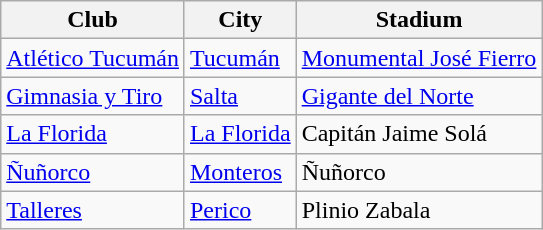<table class="wikitable sortable">
<tr>
<th>Club</th>
<th>City</th>
<th>Stadium</th>
</tr>
<tr>
<td> <a href='#'>Atlético Tucumán</a></td>
<td><a href='#'>Tucumán</a></td>
<td><a href='#'>Monumental José Fierro</a></td>
</tr>
<tr>
<td> <a href='#'>Gimnasia y Tiro</a></td>
<td><a href='#'>Salta</a></td>
<td><a href='#'>Gigante del Norte</a></td>
</tr>
<tr>
<td> <a href='#'>La Florida</a></td>
<td><a href='#'>La Florida</a></td>
<td>Capitán Jaime Solá</td>
</tr>
<tr>
<td> <a href='#'>Ñuñorco</a></td>
<td><a href='#'>Monteros</a></td>
<td>Ñuñorco</td>
</tr>
<tr>
<td> <a href='#'>Talleres</a></td>
<td><a href='#'>Perico</a></td>
<td>Plinio Zabala</td>
</tr>
</table>
